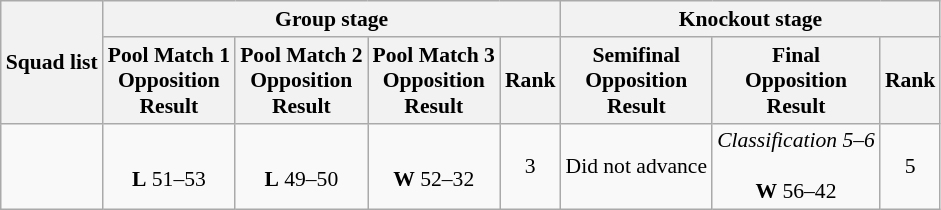<table class=wikitable style="font-size:90%">
<tr>
<th rowspan="2">Squad list</th>
<th colspan="4">Group stage</th>
<th colspan="3">Knockout stage</th>
</tr>
<tr>
<th>Pool Match 1<br>Opposition<br>Result</th>
<th>Pool Match 2<br>Opposition<br>Result</th>
<th>Pool Match 3<br>Opposition<br>Result</th>
<th>Rank</th>
<th>Semifinal<br>Opposition<br>Result</th>
<th>Final<br>Opposition<br>Result</th>
<th>Rank</th>
</tr>
<tr align=center>
<td align=left></td>
<td><br><strong>L</strong> 51–53</td>
<td><br><strong>L</strong> 49–50</td>
<td><br><strong>W</strong> 52–32</td>
<td>3</td>
<td>Did not advance</td>
<td><em>Classification 5–6</em><br><br><strong>W</strong> 56–42</td>
<td>5</td>
</tr>
</table>
